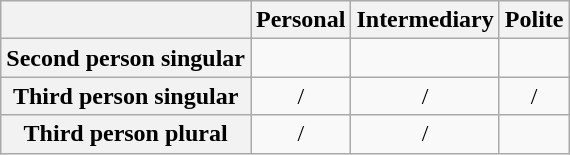<table class="wikitable" style="text-align: center;">
<tr>
<th colspan="1"></th>
<th>Personal</th>
<th>Intermediary</th>
<th>Polite</th>
</tr>
<tr>
<th>Second person singular</th>
<td></td>
<td></td>
<td></td>
</tr>
<tr>
<th>Third person singular</th>
<td> / </td>
<td> / </td>
<td> / </td>
</tr>
<tr>
<th>Third person plural</th>
<td> / </td>
<td> / </td>
<td></td>
</tr>
</table>
